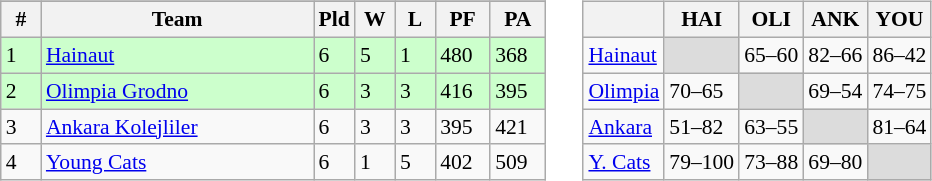<table style="font-size:90%" cellpadding="4">
<tr valign="top">
<td><br><table class=wikitable>
<tr align=center>
</tr>
<tr>
<th width=20>#</th>
<th width=175>Team</th>
<th width=20>Pld</th>
<th width=20>W</th>
<th width=20>L</th>
<th width=30>PF</th>
<th width=30>PA</th>
</tr>
<tr style="background:#cfc;">
<td>1</td>
<td align="left"> <a href='#'>Hainaut</a></td>
<td>6</td>
<td>5</td>
<td>1</td>
<td>480</td>
<td>368</td>
</tr>
<tr style="background:#cfc;">
<td>2</td>
<td align="left"> <a href='#'>Olimpia Grodno</a></td>
<td>6</td>
<td>3</td>
<td>3</td>
<td>416</td>
<td>395</td>
</tr>
<tr>
<td>3</td>
<td align="left"> <a href='#'>Ankara Kolejliler</a></td>
<td>6</td>
<td>3</td>
<td>3</td>
<td>395</td>
<td>421</td>
</tr>
<tr>
<td>4</td>
<td align="left"> <a href='#'>Young Cats</a></td>
<td>6</td>
<td>1</td>
<td>5</td>
<td>402</td>
<td>509</td>
</tr>
</table>
</td>
<td><br><table class="wikitable">
<tr>
<th></th>
<th>HAI</th>
<th>OLI</th>
<th>ANK</th>
<th>YOU</th>
</tr>
<tr>
<td><a href='#'>Hainaut</a></td>
<td bgcolor="#DCDCDC"></td>
<td>65–60</td>
<td>82–66</td>
<td>86–42</td>
</tr>
<tr>
<td><a href='#'>Olimpia</a></td>
<td>70–65</td>
<td bgcolor="#DCDCDC"></td>
<td>69–54</td>
<td>74–75</td>
</tr>
<tr>
<td><a href='#'>Ankara</a></td>
<td>51–82</td>
<td>63–55</td>
<td bgcolor="#DCDCDC"></td>
<td>81–64</td>
</tr>
<tr>
<td><a href='#'>Y. Cats</a></td>
<td>79–100</td>
<td>73–88</td>
<td>69–80</td>
<td bgcolor="#DCDCDC"></td>
</tr>
</table>
</td>
</tr>
</table>
